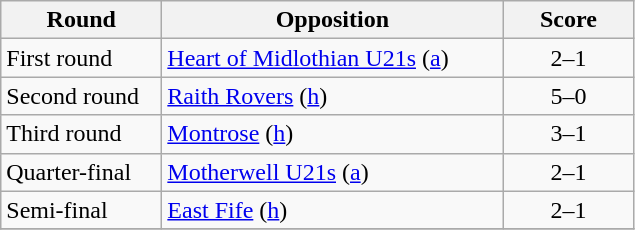<table class="wikitable" >
<tr>
<th width=100>Round</th>
<th width=220>Opposition</th>
<th width=80>Score</th>
</tr>
<tr>
<td>First round</td>
<td><a href='#'>Heart of Midlothian U21s</a> (<a href='#'>a</a>)</td>
<td align=center>2–1</td>
</tr>
<tr>
<td>Second round</td>
<td><a href='#'>Raith Rovers</a> (<a href='#'>h</a>)</td>
<td align=center>5–0</td>
</tr>
<tr>
<td>Third round</td>
<td><a href='#'>Montrose</a> (<a href='#'>h</a>)</td>
<td align=center>3–1</td>
</tr>
<tr>
<td>Quarter-final</td>
<td><a href='#'>Motherwell U21s</a> (<a href='#'>a</a>)</td>
<td align=center>2–1</td>
</tr>
<tr>
<td>Semi-final</td>
<td><a href='#'>East Fife</a> (<a href='#'>h</a>)</td>
<td align=center>2–1</td>
</tr>
<tr>
</tr>
</table>
